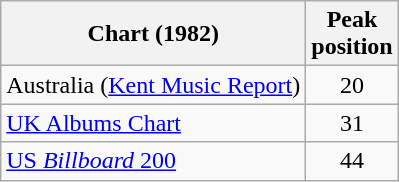<table class="wikitable">
<tr>
<th>Chart (1982)</th>
<th>Peak<br>position</th>
</tr>
<tr>
<td>Australia (<a href='#'>Kent Music Report</a>)</td>
<td style="text-align:center;">20</td>
</tr>
<tr>
<td><a href='#'>UK Albums Chart</a></td>
<td align="center">31</td>
</tr>
<tr>
<td><a href='#'>US <em>Billboard</em> 200</a></td>
<td align="center">44</td>
</tr>
</table>
